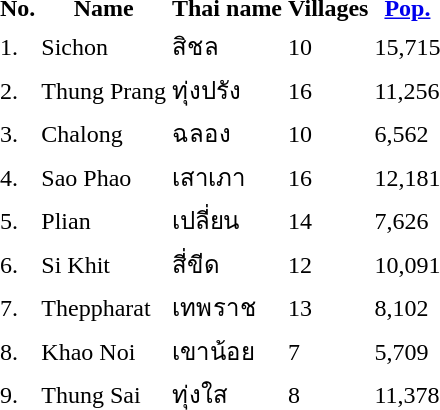<table>
<tr valign=top>
<td><br><table>
<tr>
<th>No.</th>
<th>Name</th>
<th>Thai name</th>
<th>Villages</th>
<th><a href='#'>Pop.</a></th>
<td>    </td>
</tr>
<tr>
<td>1.</td>
<td>Sichon</td>
<td>สิชล</td>
<td>10</td>
<td>15,715</td>
</tr>
<tr>
<td>2.</td>
<td>Thung Prang</td>
<td>ทุ่งปรัง</td>
<td>16</td>
<td>11,256</td>
</tr>
<tr>
<td>3.</td>
<td>Chalong</td>
<td>ฉลอง</td>
<td>10</td>
<td>6,562</td>
</tr>
<tr>
<td>4.</td>
<td>Sao Phao</td>
<td>เสาเภา</td>
<td>16</td>
<td>12,181</td>
</tr>
<tr>
<td>5.</td>
<td>Plian</td>
<td>เปลี่ยน</td>
<td>14</td>
<td>7,626</td>
</tr>
<tr>
<td>6.</td>
<td>Si Khit</td>
<td>สี่ขีด</td>
<td>12</td>
<td>10,091</td>
</tr>
<tr>
<td>7.</td>
<td>Theppharat</td>
<td>เทพราช</td>
<td>13</td>
<td>8,102</td>
</tr>
<tr>
<td>8.</td>
<td>Khao Noi</td>
<td>เขาน้อย</td>
<td>7</td>
<td>5,709</td>
</tr>
<tr>
<td>9.</td>
<td>Thung Sai</td>
<td>ทุ่งใส</td>
<td>8</td>
<td>11,378</td>
</tr>
</table>
</td>
<td> </td>
</tr>
</table>
